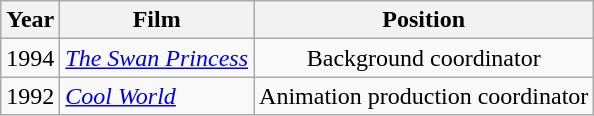<table class="wikitable sortable" style="text-align:center">
<tr>
<th>Year</th>
<th>Film</th>
<th>Position</th>
</tr>
<tr>
<td>1994</td>
<td style="text-align:left"><em><a href='#'>The Swan Princess</a></em></td>
<td>Background coordinator</td>
</tr>
<tr>
<td>1992</td>
<td style="text-align:left"><em><a href='#'>Cool World</a></em></td>
<td>Animation production coordinator</td>
</tr>
</table>
